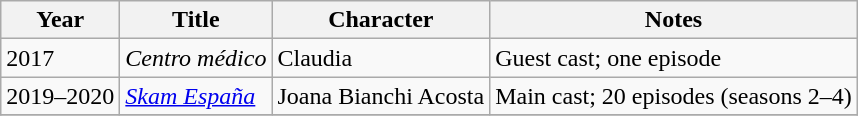<table class="wikitable">
<tr>
<th>Year</th>
<th>Title</th>
<th>Character</th>
<th>Notes</th>
</tr>
<tr>
<td>2017</td>
<td><em>Centro médico</em></td>
<td>Claudia</td>
<td>Guest cast; one episode</td>
</tr>
<tr>
<td>2019–2020</td>
<td><em><a href='#'>Skam España</a></em></td>
<td>Joana Bianchi Acosta</td>
<td>Main cast; 20 episodes (seasons 2–4)</td>
</tr>
<tr>
</tr>
</table>
